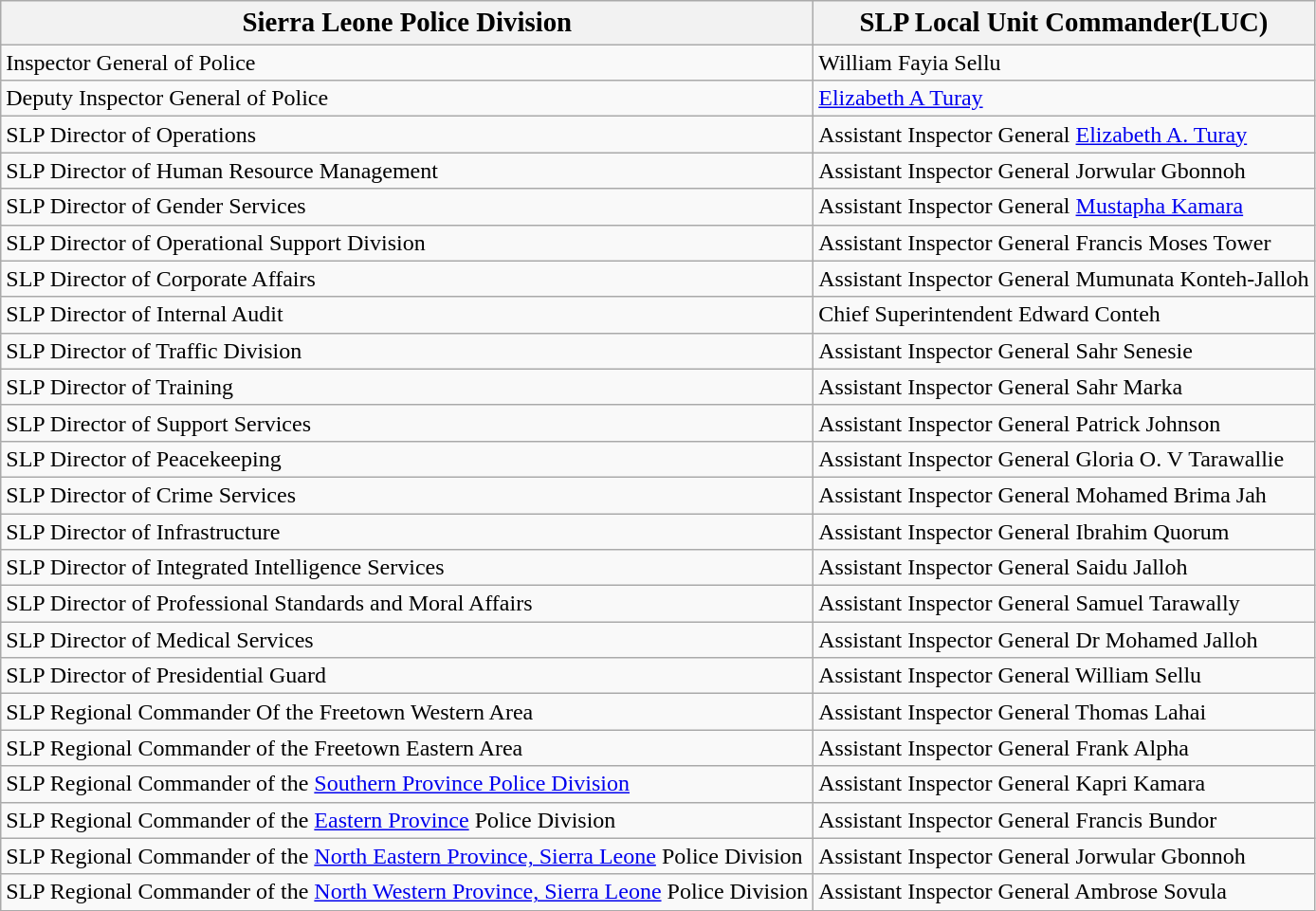<table class="wikitable" style="wrap: left;">
<tr>
<th style="font-size: larger;">Sierra Leone Police Division</th>
<th style="font-size: larger;">SLP Local Unit Commander(LUC)</th>
</tr>
<tr>
<td>Inspector General of Police</td>
<td>William Fayia Sellu</td>
</tr>
<tr>
<td>Deputy Inspector General of Police</td>
<td><a href='#'>Elizabeth A Turay</a></td>
</tr>
<tr>
<td>SLP Director of Operations</td>
<td>Assistant Inspector General <a href='#'>Elizabeth A. Turay</a></td>
</tr>
<tr>
<td>SLP Director of Human Resource Management</td>
<td>Assistant Inspector General Jorwular Gbonnoh</td>
</tr>
<tr>
<td>SLP Director of Gender Services</td>
<td>Assistant Inspector General <a href='#'>Mustapha Kamara</a></td>
</tr>
<tr>
<td>SLP Director of Operational Support Division</td>
<td>Assistant Inspector General Francis Moses Tower</td>
</tr>
<tr>
<td>SLP Director of Corporate Affairs</td>
<td>Assistant Inspector General Mumunata Konteh-Jalloh</td>
</tr>
<tr>
<td>SLP Director of Internal Audit</td>
<td>Chief Superintendent Edward Conteh</td>
</tr>
<tr>
<td>SLP Director of Traffic Division</td>
<td>Assistant Inspector General Sahr Senesie</td>
</tr>
<tr>
<td>SLP Director of Training</td>
<td>Assistant Inspector General Sahr Marka</td>
</tr>
<tr>
<td>SLP Director of Support Services</td>
<td>Assistant Inspector General Patrick Johnson</td>
</tr>
<tr>
<td>SLP Director of Peacekeeping</td>
<td>Assistant Inspector General Gloria O. V Tarawallie</td>
</tr>
<tr>
<td>SLP Director of Crime Services</td>
<td>Assistant Inspector General Mohamed Brima Jah</td>
</tr>
<tr>
<td>SLP Director of Infrastructure</td>
<td>Assistant Inspector General Ibrahim Quorum</td>
</tr>
<tr>
<td>SLP Director of Integrated Intelligence Services</td>
<td>Assistant Inspector General Saidu Jalloh</td>
</tr>
<tr>
<td>SLP Director of Professional Standards and Moral Affairs</td>
<td>Assistant Inspector General Samuel Tarawally</td>
</tr>
<tr>
<td>SLP Director of Medical Services</td>
<td>Assistant Inspector General Dr Mohamed Jalloh</td>
</tr>
<tr>
<td>SLP Director of Presidential Guard</td>
<td>Assistant Inspector General William Sellu</td>
</tr>
<tr>
<td>SLP Regional Commander Of the Freetown Western Area</td>
<td>Assistant Inspector General Thomas Lahai</td>
</tr>
<tr>
<td>SLP Regional Commander of the Freetown Eastern Area</td>
<td>Assistant Inspector General Frank Alpha</td>
</tr>
<tr>
<td>SLP Regional Commander of the <a href='#'>Southern Province Police Division</a></td>
<td>Assistant Inspector General Kapri Kamara</td>
</tr>
<tr>
<td>SLP Regional Commander of the <a href='#'>Eastern Province</a> Police Division</td>
<td>Assistant Inspector General Francis Bundor</td>
</tr>
<tr>
<td>SLP Regional Commander of the <a href='#'>North Eastern Province, Sierra Leone</a> Police Division</td>
<td>Assistant Inspector General Jorwular Gbonnoh</td>
</tr>
<tr>
<td>SLP Regional Commander of the <a href='#'>North Western Province, Sierra Leone</a> Police Division</td>
<td>Assistant Inspector General Ambrose Sovula</td>
</tr>
</table>
